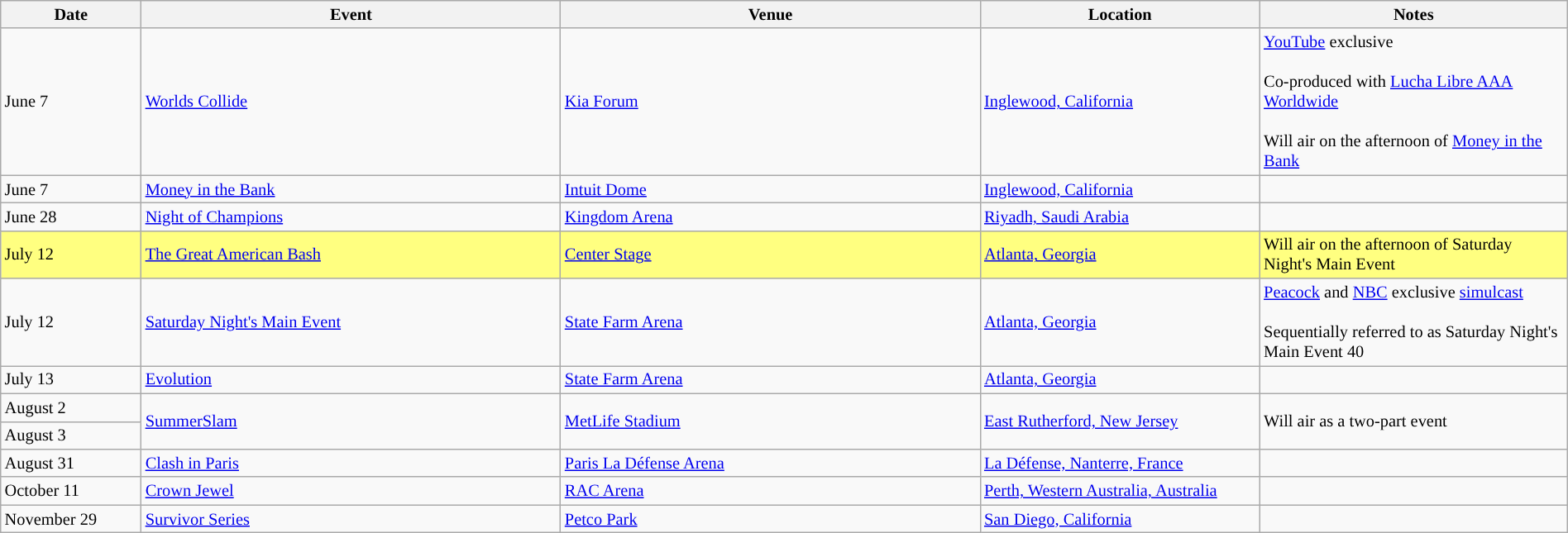<table id="Upcoming_events_2025" class="sortable wikitable succession-box" style="font-size:85%; width:100%">
<tr>
<th scope="col" style="width:5%;">Date</th>
<th scope="col" style="width:15%;">Event</th>
<th scope="col" style="width:15%;">Venue</th>
<th scope="col" style="width:10%;">Location</th>
<th scope="col" style="width:11%;">Notes</th>
</tr>
<tr>
<td>June 7</td>
<td><a href='#'>Worlds Collide</a></td>
<td><a href='#'>Kia Forum</a></td>
<td><a href='#'>Inglewood, California</a></td>
<td><a href='#'>YouTube</a> exclusive<br><br>Co-produced with <a href='#'>Lucha Libre AAA Worldwide</a><br><br>Will air on the afternoon of <a href='#'>Money in the Bank</a></td>
</tr>
<tr>
<td>June 7</td>
<td><a href='#'>Money in the Bank</a></td>
<td><a href='#'>Intuit Dome</a></td>
<td><a href='#'>Inglewood, California</a></td>
<td></td>
</tr>
<tr>
<td>June 28</td>
<td><a href='#'>Night of Champions</a></td>
<td><a href='#'>Kingdom Arena</a></td>
<td><a href='#'>Riyadh, Saudi Arabia</a></td>
<td></td>
</tr>
<tr style="background: #FFFF80">
<td>July 12</td>
<td><a href='#'>The Great American Bash</a></td>
<td><a href='#'>Center Stage</a></td>
<td><a href='#'>Atlanta, Georgia</a></td>
<td>Will air on the afternoon of Saturday Night's Main Event</td>
</tr>
<tr>
<td>July 12</td>
<td><a href='#'>Saturday Night's Main Event</a></td>
<td><a href='#'>State Farm Arena</a></td>
<td><a href='#'>Atlanta, Georgia</a></td>
<td><a href='#'>Peacock</a> and <a href='#'>NBC</a> exclusive <a href='#'>simulcast</a><br><br> Sequentially referred to as Saturday Night's Main Event 40</td>
</tr>
<tr>
<td>July 13</td>
<td><a href='#'>Evolution</a></td>
<td><a href='#'>State Farm Arena</a></td>
<td><a href='#'>Atlanta, Georgia</a></td>
<td></td>
</tr>
<tr>
<td>August 2</td>
<td rowspan="2"><a href='#'>SummerSlam</a></td>
<td rowspan="2"><a href='#'>MetLife Stadium</a></td>
<td rowspan="2"><a href='#'>East Rutherford, New Jersey</a></td>
<td rowspan="2">Will air as a two-part event</td>
</tr>
<tr>
<td>August 3</td>
</tr>
<tr>
<td>August 31</td>
<td><a href='#'>Clash in Paris</a></td>
<td><a href='#'>Paris La Défense Arena</a></td>
<td><a href='#'>La Défense, Nanterre, France</a></td>
<td></td>
</tr>
<tr>
<td>October 11</td>
<td><a href='#'>Crown Jewel</a></td>
<td><a href='#'>RAC Arena</a></td>
<td><a href='#'>Perth, Western Australia, Australia</a></td>
<td></td>
</tr>
<tr>
<td>November 29</td>
<td><a href='#'>Survivor Series</a></td>
<td><a href='#'>Petco Park</a></td>
<td><a href='#'>San Diego, California</a></td>
<td></td>
</tr>
</table>
